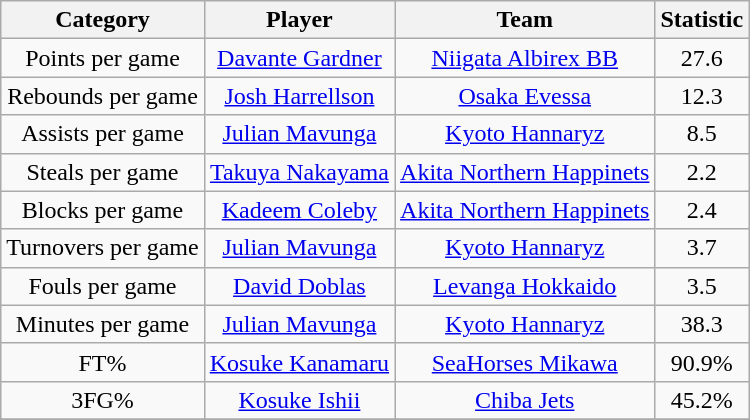<table class="wikitable" style="text-align:center">
<tr>
<th>Category</th>
<th>Player</th>
<th>Team</th>
<th>Statistic</th>
</tr>
<tr>
<td>Points per game</td>
<td><a href='#'>Davante Gardner</a></td>
<td><a href='#'>Niigata Albirex BB</a></td>
<td>27.6</td>
</tr>
<tr>
<td>Rebounds per game</td>
<td><a href='#'>Josh Harrellson</a></td>
<td><a href='#'>Osaka Evessa</a></td>
<td>12.3</td>
</tr>
<tr>
<td>Assists per game</td>
<td><a href='#'>Julian Mavunga</a></td>
<td><a href='#'>Kyoto Hannaryz</a></td>
<td>8.5</td>
</tr>
<tr>
<td>Steals per game</td>
<td><a href='#'>Takuya Nakayama</a></td>
<td><a href='#'>Akita Northern Happinets</a></td>
<td>2.2</td>
</tr>
<tr>
<td>Blocks per game</td>
<td><a href='#'>Kadeem Coleby</a></td>
<td><a href='#'>Akita Northern Happinets</a></td>
<td>2.4</td>
</tr>
<tr>
<td>Turnovers per game</td>
<td><a href='#'>Julian Mavunga</a></td>
<td><a href='#'>Kyoto Hannaryz</a></td>
<td>3.7</td>
</tr>
<tr>
<td>Fouls per game</td>
<td><a href='#'>David Doblas</a></td>
<td><a href='#'>Levanga Hokkaido</a></td>
<td>3.5</td>
</tr>
<tr>
<td>Minutes per game</td>
<td><a href='#'>Julian Mavunga</a></td>
<td><a href='#'>Kyoto Hannaryz</a></td>
<td>38.3</td>
</tr>
<tr>
<td>FT%</td>
<td><a href='#'>Kosuke Kanamaru</a></td>
<td><a href='#'>SeaHorses Mikawa</a></td>
<td>90.9%</td>
</tr>
<tr>
<td>3FG%</td>
<td><a href='#'>Kosuke Ishii</a></td>
<td><a href='#'>Chiba Jets</a></td>
<td>45.2%</td>
</tr>
<tr>
</tr>
</table>
